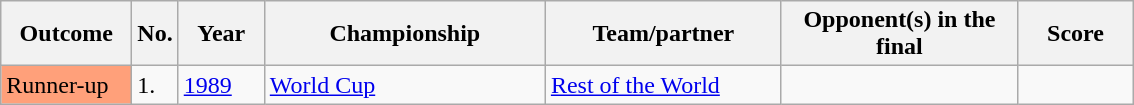<table class="sortable wikitable">
<tr>
<th width="80">Outcome</th>
<th width="20">No.</th>
<th width="50">Year</th>
<th width="180">Championship</th>
<th width="150">Team/partner</th>
<th width="150">Opponent(s) in the final</th>
<th width="70">Score</th>
</tr>
<tr>
<td style="background:#ffa07a;">Runner-up</td>
<td>1.</td>
<td><a href='#'>1989</a></td>
<td><a href='#'>World Cup</a></td>
<td><a href='#'>Rest of the World</a></td>
<td></td>
<td align="center"></td>
</tr>
</table>
